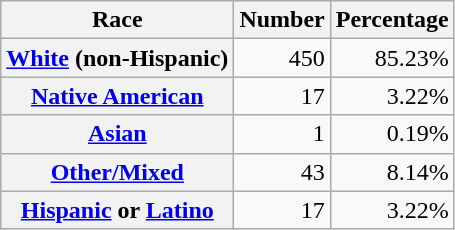<table class="wikitable" style="text-align:right">
<tr>
<th scope="col">Race</th>
<th scope="col">Number</th>
<th scope="col">Percentage</th>
</tr>
<tr>
<th scope="row"><a href='#'>White</a> (non-Hispanic)</th>
<td>450</td>
<td>85.23%</td>
</tr>
<tr>
<th scope="row"><a href='#'>Native American</a></th>
<td>17</td>
<td>3.22%</td>
</tr>
<tr>
<th scope="row"><a href='#'>Asian</a></th>
<td>1</td>
<td>0.19%</td>
</tr>
<tr>
<th scope="row"><a href='#'>Other/Mixed</a></th>
<td>43</td>
<td>8.14%</td>
</tr>
<tr>
<th scope="row"><a href='#'>Hispanic</a> or <a href='#'>Latino</a></th>
<td>17</td>
<td>3.22%</td>
</tr>
</table>
